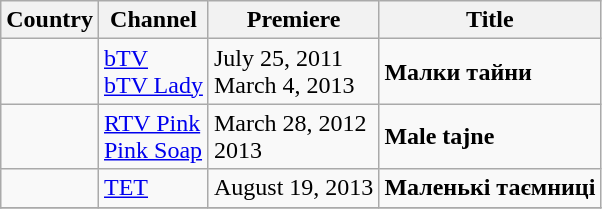<table class="wikitable">
<tr>
<th>Country</th>
<th>Channel</th>
<th>Premiere</th>
<th>Title</th>
</tr>
<tr>
<td></td>
<td><a href='#'>bTV</a><br><a href='#'>bTV Lady</a></td>
<td>July 25, 2011<br>March 4, 2013</td>
<td><strong>Малки тайни</strong></td>
</tr>
<tr>
<td></td>
<td><a href='#'>RTV Pink</a><br><a href='#'>Pink Soap</a></td>
<td>March 28, 2012<br>2013</td>
<td><strong>Male tajne</strong></td>
</tr>
<tr>
<td></td>
<td><a href='#'>ТЕТ</a></td>
<td>August 19, 2013</td>
<td><strong>Маленькі таємниці</strong></td>
</tr>
<tr>
</tr>
</table>
